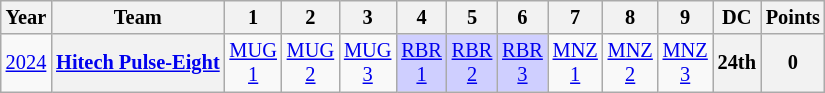<table class="wikitable" style="text-align:center; font-size:85%">
<tr>
<th>Year</th>
<th>Team</th>
<th>1</th>
<th>2</th>
<th>3</th>
<th>4</th>
<th>5</th>
<th>6</th>
<th>7</th>
<th>8</th>
<th>9</th>
<th>DC</th>
<th>Points</th>
</tr>
<tr>
<td><a href='#'>2024</a></td>
<th nowrap><a href='#'>Hitech Pulse-Eight</a></th>
<td><a href='#'>MUG<br>1</a></td>
<td><a href='#'>MUG<br>2</a></td>
<td><a href='#'>MUG<br>3</a></td>
<td style="background:#CFCFFF;"><a href='#'>RBR<br>1</a><br></td>
<td style="background:#CFCFFF;"><a href='#'>RBR<br>2</a><br></td>
<td style="background:#CFCFFF;"><a href='#'>RBR<br>3</a><br></td>
<td><a href='#'>MNZ<br>1</a></td>
<td><a href='#'>MNZ<br>2</a></td>
<td><a href='#'>MNZ<br>3</a></td>
<th>24th</th>
<th>0</th>
</tr>
</table>
